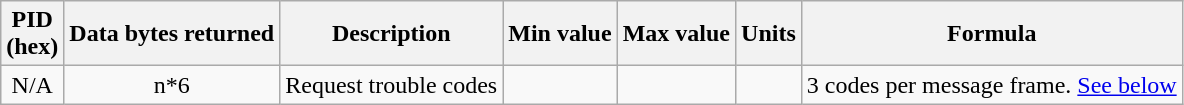<table class="wikitable" style="text-align: center">
<tr>
<th>PID<br>(hex)</th>
<th>Data bytes returned</th>
<th>Description</th>
<th>Min value</th>
<th>Max value</th>
<th>Units</th>
<th>Formula</th>
</tr>
<tr>
<td>N/A</td>
<td>n*6</td>
<td align=left>Request trouble codes</td>
<td></td>
<td></td>
<td></td>
<td align=left>3 codes per message frame. <a href='#'>See below</a></td>
</tr>
</table>
